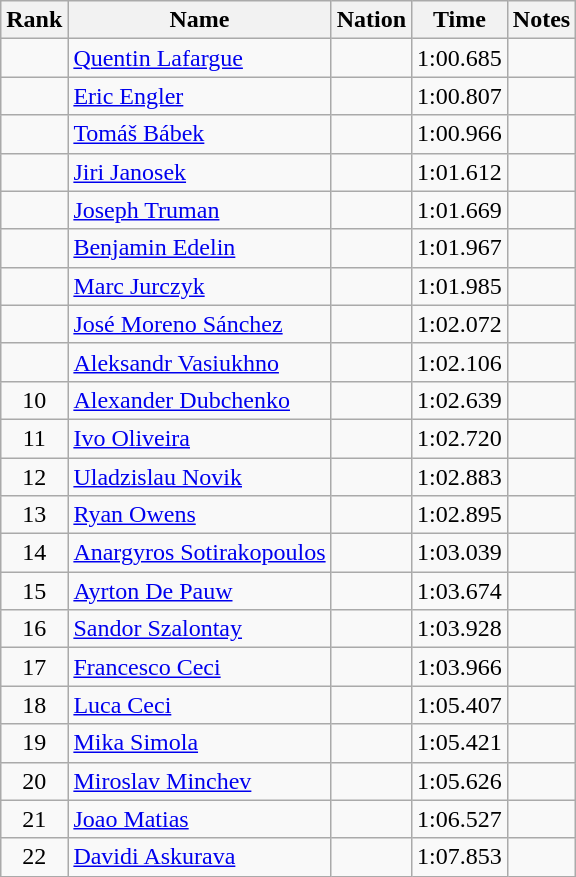<table class="wikitable sortable" style="text-align:center">
<tr>
<th>Rank</th>
<th>Name</th>
<th>Nation</th>
<th>Time</th>
<th>Notes</th>
</tr>
<tr>
<td></td>
<td align=left><a href='#'>Quentin Lafargue</a></td>
<td align=left></td>
<td>1:00.685</td>
<td></td>
</tr>
<tr>
<td></td>
<td align=left><a href='#'>Eric Engler</a></td>
<td align=left></td>
<td>1:00.807</td>
<td></td>
</tr>
<tr>
<td></td>
<td align=left><a href='#'>Tomáš Bábek</a></td>
<td align=left></td>
<td>1:00.966</td>
<td></td>
</tr>
<tr>
<td></td>
<td align=left><a href='#'>Jiri Janosek</a></td>
<td align=left></td>
<td>1:01.612</td>
<td></td>
</tr>
<tr>
<td></td>
<td align=left><a href='#'>Joseph Truman</a></td>
<td align=left></td>
<td>1:01.669</td>
<td></td>
</tr>
<tr>
<td></td>
<td align=left><a href='#'>Benjamin Edelin</a></td>
<td align=left></td>
<td>1:01.967</td>
<td></td>
</tr>
<tr>
<td></td>
<td align=left><a href='#'>Marc Jurczyk</a></td>
<td align=left></td>
<td>1:01.985</td>
<td></td>
</tr>
<tr>
<td></td>
<td align=left><a href='#'>José Moreno Sánchez</a></td>
<td align=left></td>
<td>1:02.072</td>
<td></td>
</tr>
<tr>
<td></td>
<td align=left><a href='#'>Aleksandr Vasiukhno</a></td>
<td align=left></td>
<td>1:02.106</td>
<td></td>
</tr>
<tr>
<td>10</td>
<td align=left><a href='#'>Alexander Dubchenko</a></td>
<td align=left></td>
<td>1:02.639</td>
<td></td>
</tr>
<tr>
<td>11</td>
<td align=left><a href='#'>Ivo Oliveira</a></td>
<td align=left></td>
<td>1:02.720</td>
<td></td>
</tr>
<tr>
<td>12</td>
<td align=left><a href='#'>Uladzislau Novik</a></td>
<td align=left></td>
<td>1:02.883</td>
<td></td>
</tr>
<tr>
<td>13</td>
<td align=left><a href='#'>Ryan Owens</a></td>
<td align=left></td>
<td>1:02.895</td>
<td></td>
</tr>
<tr>
<td>14</td>
<td align=left><a href='#'>Anargyros Sotirakopoulos</a></td>
<td align=left></td>
<td>1:03.039</td>
<td></td>
</tr>
<tr>
<td>15</td>
<td align=left><a href='#'>Ayrton De Pauw</a></td>
<td align=left></td>
<td>1:03.674</td>
<td></td>
</tr>
<tr>
<td>16</td>
<td align=left><a href='#'>Sandor Szalontay</a></td>
<td align=left></td>
<td>1:03.928</td>
<td></td>
</tr>
<tr>
<td>17</td>
<td align=left><a href='#'>Francesco Ceci</a></td>
<td align=left></td>
<td>1:03.966</td>
<td></td>
</tr>
<tr>
<td>18</td>
<td align=left><a href='#'>Luca Ceci</a></td>
<td align=left></td>
<td>1:05.407</td>
<td></td>
</tr>
<tr>
<td>19</td>
<td align=left><a href='#'>Mika Simola</a></td>
<td align=left></td>
<td>1:05.421</td>
<td></td>
</tr>
<tr>
<td>20</td>
<td align=left><a href='#'>Miroslav Minchev</a></td>
<td align=left></td>
<td>1:05.626</td>
<td></td>
</tr>
<tr>
<td>21</td>
<td align=left><a href='#'>Joao Matias</a></td>
<td align=left></td>
<td>1:06.527</td>
<td></td>
</tr>
<tr>
<td>22</td>
<td align=left><a href='#'>Davidi Askurava</a></td>
<td align=left></td>
<td>1:07.853</td>
<td></td>
</tr>
</table>
